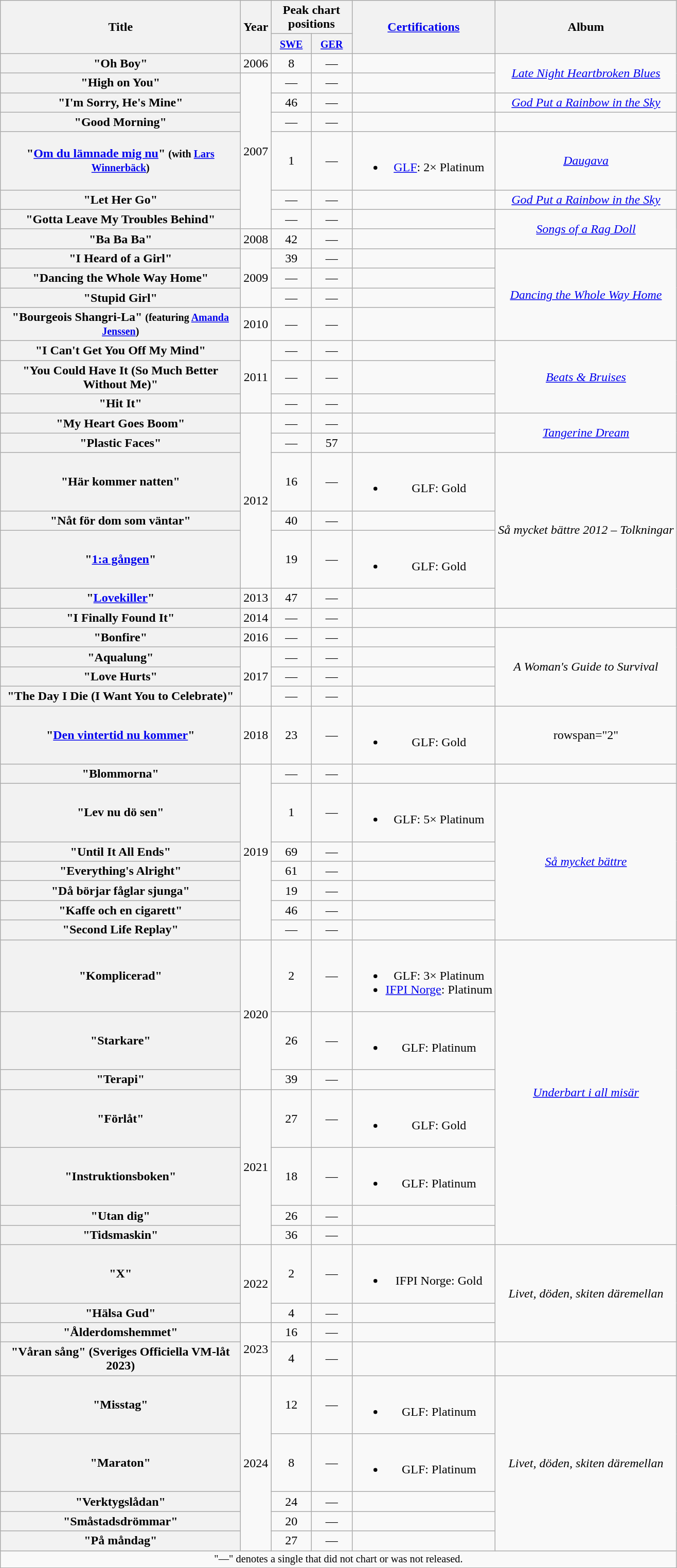<table class="wikitable plainrowheaders" style="text-align:center;">
<tr>
<th scope="col" rowspan="2" style="width:19em;">Title</th>
<th scope="col" rowspan="2" style="width:1em;">Year</th>
<th scope="col" colspan="2">Peak chart positions</th>
<th scope="col" rowspan="2"><a href='#'>Certifications</a></th>
<th scope="col" rowspan="2">Album</th>
</tr>
<tr>
<th width="45"><small><a href='#'>SWE</a></small><br></th>
<th width="45"><small><a href='#'>GER</a></small><br></th>
</tr>
<tr>
<th scope="row">"Oh Boy" </th>
<td>2006</td>
<td>8</td>
<td>—</td>
<td></td>
<td rowspan="2"><em><a href='#'>Late Night Heartbroken Blues</a></em></td>
</tr>
<tr>
<th scope="row">"High on You"</th>
<td rowspan="6">2007</td>
<td>—</td>
<td>—</td>
<td></td>
</tr>
<tr>
<th scope="row">"I'm Sorry, He's Mine"</th>
<td>46</td>
<td>—</td>
<td></td>
<td><em><a href='#'>God Put a Rainbow in the Sky</a></em></td>
</tr>
<tr>
<th scope="row">"Good Morning"</th>
<td>—</td>
<td>—</td>
<td></td>
<td></td>
</tr>
<tr>
<th scope="row">"<a href='#'>Om du lämnade mig nu</a>" <small>(with <a href='#'>Lars Winnerbäck</a>)</small></th>
<td>1</td>
<td>—</td>
<td><br><ul><li><a href='#'>GLF</a>: 2× Platinum</li></ul></td>
<td><em><a href='#'>Daugava</a></em></td>
</tr>
<tr>
<th scope="row">"Let Her Go"</th>
<td>—</td>
<td>—</td>
<td></td>
<td><em><a href='#'>God Put a Rainbow in the Sky</a></em></td>
</tr>
<tr>
<th scope="row">"Gotta Leave My Troubles Behind"</th>
<td>—</td>
<td>—</td>
<td></td>
<td rowspan="2"><em><a href='#'>Songs of a Rag Doll</a></em></td>
</tr>
<tr>
<th scope="row">"Ba Ba Ba"</th>
<td>2008</td>
<td>42</td>
<td>—</td>
<td></td>
</tr>
<tr>
<th scope="row">"I Heard of a Girl"</th>
<td rowspan="3">2009</td>
<td>39</td>
<td>—</td>
<td></td>
<td rowspan="4"><em><a href='#'>Dancing the Whole Way Home</a></em></td>
</tr>
<tr>
<th scope="row">"Dancing the Whole Way Home"</th>
<td>—</td>
<td>—</td>
<td></td>
</tr>
<tr>
<th scope="row">"Stupid Girl"</th>
<td>—</td>
<td>—</td>
<td></td>
</tr>
<tr>
<th scope="row">"Bourgeois Shangri-La" <small>(featuring <a href='#'>Amanda Jenssen</a>)</small></th>
<td>2010</td>
<td>—</td>
<td>—</td>
<td></td>
</tr>
<tr>
<th scope="row">"I Can't Get You Off My Mind"</th>
<td rowspan="3">2011</td>
<td>—</td>
<td>—</td>
<td></td>
<td rowspan="3"><em><a href='#'>Beats & Bruises</a></em></td>
</tr>
<tr>
<th scope="row">"You Could Have It (So Much Better Without Me)"</th>
<td>—</td>
<td>—</td>
<td></td>
</tr>
<tr>
<th scope="row">"Hit It"</th>
<td>—</td>
<td>—</td>
<td></td>
</tr>
<tr>
<th scope="row">"My Heart Goes Boom"</th>
<td rowspan="5">2012</td>
<td>—</td>
<td>—</td>
<td></td>
<td rowspan="2"><em><a href='#'>Tangerine Dream</a></em></td>
</tr>
<tr>
<th scope="row">"Plastic Faces"</th>
<td>—</td>
<td>57</td>
<td></td>
</tr>
<tr>
<th scope="row">"Här kommer natten"</th>
<td>16</td>
<td>—</td>
<td><br><ul><li>GLF: Gold</li></ul></td>
<td rowspan="4"><em>Så mycket bättre 2012 – Tolkningar</em></td>
</tr>
<tr>
<th scope="row">"Nåt för dom som väntar"</th>
<td>40</td>
<td>—</td>
<td></td>
</tr>
<tr>
<th scope="row">"<a href='#'>1:a gången</a>"</th>
<td>19</td>
<td>—</td>
<td><br><ul><li>GLF: Gold</li></ul></td>
</tr>
<tr>
<th scope="row">"<a href='#'>Lovekiller</a>"</th>
<td>2013</td>
<td>47</td>
<td>—</td>
<td></td>
</tr>
<tr>
<th scope="row">"I Finally Found It"</th>
<td>2014</td>
<td>—</td>
<td>—</td>
<td></td>
<td></td>
</tr>
<tr>
<th scope="row">"Bonfire"</th>
<td>2016</td>
<td>—</td>
<td>—</td>
<td></td>
<td rowspan="4"><em>A Woman's Guide to Survival</em></td>
</tr>
<tr>
<th scope="row">"Aqualung"</th>
<td rowspan=3>2017</td>
<td>—</td>
<td>—</td>
<td></td>
</tr>
<tr>
<th scope="row">"Love Hurts"</th>
<td>—</td>
<td>—</td>
<td></td>
</tr>
<tr>
<th scope="row">"The Day I Die (I Want You to Celebrate)"</th>
<td>—</td>
<td>—</td>
<td></td>
</tr>
<tr>
<th scope="row">"<a href='#'>Den vintertid nu kommer</a>"</th>
<td>2018</td>
<td>23</td>
<td>—</td>
<td><br><ul><li>GLF: Gold</li></ul></td>
<td>rowspan="2" </td>
</tr>
<tr>
<th scope="row">"Blommorna"<br></th>
<td rowspan="7">2019</td>
<td>—</td>
<td>—</td>
<td></td>
</tr>
<tr>
<th scope="row">"Lev nu dö sen"</th>
<td>1</td>
<td>—</td>
<td><br><ul><li>GLF: 5× Platinum</li></ul></td>
<td rowspan="6"><em><a href='#'>Så mycket bättre</a></em></td>
</tr>
<tr>
<th scope="row">"Until It All Ends"</th>
<td>69</td>
<td>—</td>
<td></td>
</tr>
<tr>
<th scope="row">"Everything's Alright"</th>
<td>61</td>
<td>—</td>
<td></td>
</tr>
<tr>
<th scope="row">"Då börjar fåglar sjunga"</th>
<td>19</td>
<td>—</td>
<td></td>
</tr>
<tr>
<th scope="row">"Kaffe och en cigarett"</th>
<td>46</td>
<td>—</td>
<td></td>
</tr>
<tr>
<th scope="row">"Second Life Replay"</th>
<td>—</td>
<td>—</td>
<td></td>
</tr>
<tr>
<th scope="row">"Komplicerad"</th>
<td rowspan="3">2020</td>
<td>2</td>
<td>—</td>
<td><br><ul><li>GLF: 3× Platinum</li><li><a href='#'>IFPI Norge</a>: Platinum</li></ul></td>
<td rowspan="7"><em><a href='#'>Underbart i all misär</a></em></td>
</tr>
<tr>
<th scope="row">"Starkare"</th>
<td>26</td>
<td>—</td>
<td><br><ul><li>GLF: Platinum</li></ul></td>
</tr>
<tr>
<th scope="row">"Terapi"</th>
<td>39</td>
<td>—</td>
<td></td>
</tr>
<tr>
<th scope="row">"Förlåt"</th>
<td rowspan="4">2021</td>
<td>27</td>
<td>—</td>
<td><br><ul><li>GLF: Gold</li></ul></td>
</tr>
<tr>
<th scope="row">"Instruktionsboken"</th>
<td>18</td>
<td>—</td>
<td><br><ul><li>GLF: Platinum</li></ul></td>
</tr>
<tr>
<th scope="row">"Utan dig"</th>
<td>26</td>
<td>—</td>
<td></td>
</tr>
<tr>
<th scope="row">"Tidsmaskin"</th>
<td>36</td>
<td>—</td>
<td></td>
</tr>
<tr>
<th scope="row">"X"</th>
<td rowspan="2">2022</td>
<td>2</td>
<td>—</td>
<td><br><ul><li>IFPI Norge: Gold</li></ul></td>
<td rowspan="3"><em>Livet, döden, skiten däremellan</em></td>
</tr>
<tr>
<th scope="row">"Hälsa Gud"</th>
<td>4</td>
<td>—</td>
<td></td>
</tr>
<tr>
<th scope="row">"Ålderdomshemmet"</th>
<td rowspan="2">2023</td>
<td>16</td>
<td>—</td>
<td></td>
</tr>
<tr>
<th scope="row">"Våran sång" (Sveriges Officiella VM-låt 2023)</th>
<td>4</td>
<td>—</td>
<td></td>
<td></td>
</tr>
<tr>
<th scope="row">"Misstag"</th>
<td rowspan="5">2024</td>
<td>12</td>
<td>—</td>
<td><br><ul><li>GLF: Platinum</li></ul></td>
<td rowspan="5"><em>Livet, döden, skiten däremellan</em></td>
</tr>
<tr>
<th scope="row">"Maraton"<br></th>
<td>8</td>
<td>—</td>
<td><br><ul><li>GLF: Platinum</li></ul></td>
</tr>
<tr>
<th scope="row">"Verktygslådan"</th>
<td>24</td>
<td>—</td>
<td></td>
</tr>
<tr>
<th scope="row">"Småstadsdrömmar"</th>
<td>20<br></td>
<td>—</td>
<td></td>
</tr>
<tr>
<th scope="row">"På måndag"</th>
<td>27<br></td>
<td>—</td>
<td></td>
</tr>
<tr>
<td colspan="6" style="font-size:85%;">"—" denotes a single that did not chart or was not released.</td>
</tr>
</table>
